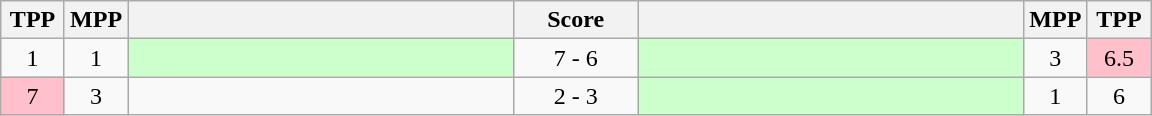<table class="wikitable" style="text-align: center;" |>
<tr>
<th width="35">TPP</th>
<th width="35">MPP</th>
<th width="250"></th>
<th width="75">Score</th>
<th width="250"></th>
<th width="35">MPP</th>
<th width="35">TPP</th>
</tr>
<tr>
<td>1</td>
<td>1</td>
<td style="text-align:left;" bgcolor="ccffcc"><strong></strong></td>
<td>7 - 6</td>
<td style="text-align:left;" bgcolor="ccffcc"></td>
<td>3</td>
<td bgcolor=pink>6.5</td>
</tr>
<tr>
<td bgcolor=pink>7</td>
<td>3</td>
<td style="text-align:left;"></td>
<td>2 - 3</td>
<td style="text-align:left;" bgcolor="ccffcc"><strong></strong></td>
<td>1</td>
<td>6</td>
</tr>
</table>
